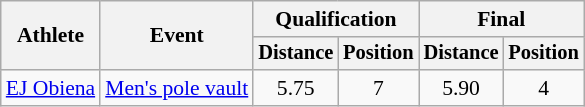<table class="wikitable" style="font-size:90%">
<tr>
<th rowspan="2">Athlete</th>
<th rowspan="2">Event</th>
<th colspan="2">Qualification</th>
<th colspan="2">Final</th>
</tr>
<tr style="font-size:95%">
<th>Distance</th>
<th>Position</th>
<th>Distance</th>
<th>Position</th>
</tr>
<tr align=center>
<td align=left><a href='#'>EJ Obiena</a></td>
<td align=left><a href='#'>Men's pole vault</a></td>
<td>5.75</td>
<td>7 <strong>  </strong></td>
<td>5.90</td>
<td>4</td>
</tr>
</table>
